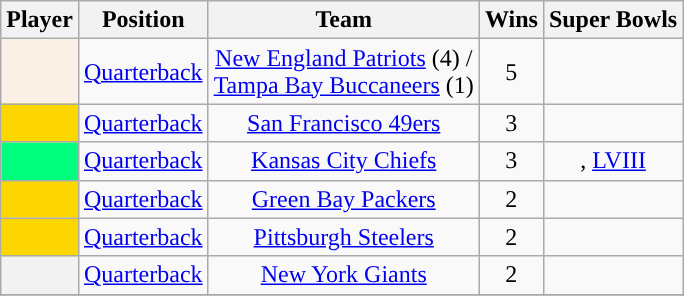<table class="wikitable sortable plainrowheaders" border="1" style="text-align:center">
<tr>
<th scope="col" style="text-align:center;">Player</th>
<th scope="col" style="text-align:center;">Position</th>
<th scope="col" style="text-align:center;">Team</th>
<th scope="col" style="text-align:center;">Wins</th>
<th scope="col" style="text-align:center;">Super Bowls</th>
</tr>
<tr>
<th scope="row" style="text-align:center; background-color:#FAF0E6"></th>
<td><a href='#'>Quarterback</a></td>
<td><a href='#'>New England Patriots</a> (4) /<br><a href='#'>Tampa Bay Buccaneers</a> (1)</td>
<td>5</td>
<td></td>
</tr>
<tr>
<th scope="row" style="text-align:center; background-color:#FFD700"></th>
<td><a href='#'>Quarterback</a></td>
<td><a href='#'>San Francisco 49ers</a></td>
<td>3</td>
<td></td>
</tr>
<tr>
<th scope="row" style="text-align:center; background-color:#00ff7f"></th>
<td><a href='#'>Quarterback</a></td>
<td><a href='#'>Kansas City Chiefs</a></td>
<td>3</td>
<td>, <a href='#'>LVIII</a></td>
</tr>
<tr>
<th scope="row" style="text-align:center; background-color:#FFD700"></th>
<td><a href='#'>Quarterback</a></td>
<td><a href='#'>Green Bay Packers</a></td>
<td>2</td>
<td></td>
</tr>
<tr>
<th scope="row" style="text-align:center; background-color:#FFD700"></th>
<td><a href='#'>Quarterback</a></td>
<td><a href='#'>Pittsburgh Steelers</a></td>
<td>2</td>
<td></td>
</tr>
<tr>
<th scope="row" style="text-align:center"></th>
<td><a href='#'>Quarterback</a></td>
<td><a href='#'>New York Giants</a></td>
<td>2</td>
<td></td>
</tr>
<tr>
</tr>
</table>
